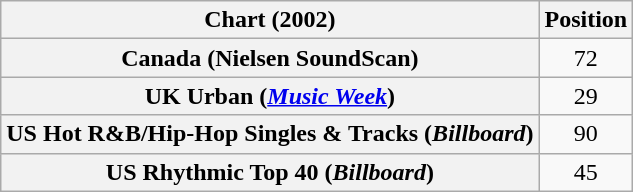<table class="wikitable sortable plainrowheaders" style="text-align:center">
<tr>
<th scope="col">Chart (2002)</th>
<th scope="col">Position</th>
</tr>
<tr>
<th scope="row">Canada (Nielsen SoundScan)</th>
<td>72</td>
</tr>
<tr>
<th scope="row">UK Urban (<em><a href='#'>Music Week</a></em>)</th>
<td>29</td>
</tr>
<tr>
<th scope="row">US Hot R&B/Hip-Hop Singles & Tracks (<em>Billboard</em>)</th>
<td>90</td>
</tr>
<tr>
<th scope="row">US Rhythmic Top 40 (<em>Billboard</em>)</th>
<td>45</td>
</tr>
</table>
